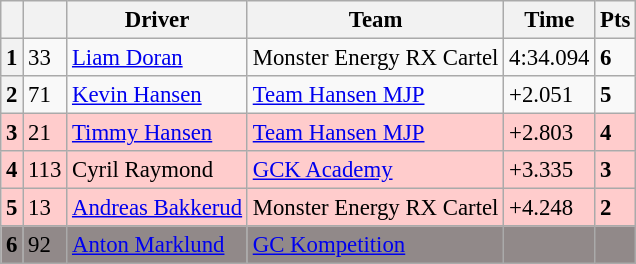<table class="wikitable" style="font-size:95%">
<tr>
<th></th>
<th></th>
<th>Driver</th>
<th>Team</th>
<th>Time</th>
<th>Pts</th>
</tr>
<tr>
<th>1</th>
<td>33</td>
<td> <a href='#'>Liam Doran</a></td>
<td>Monster Energy RX Cartel</td>
<td>4:34.094</td>
<td><strong>6</strong></td>
</tr>
<tr>
<th>2</th>
<td>71</td>
<td> <a href='#'>Kevin Hansen</a></td>
<td><a href='#'>Team Hansen MJP</a></td>
<td>+2.051</td>
<td><strong>5</strong></td>
</tr>
<tr>
<th style="background:#ffcccc;">3</th>
<td style="background:#ffcccc;">21</td>
<td style="background:#ffcccc;"> <a href='#'>Timmy Hansen</a></td>
<td style="background:#ffcccc;"><a href='#'>Team Hansen MJP</a></td>
<td style="background:#ffcccc;">+2.803</td>
<td style="background:#ffcccc;"><strong>4</strong></td>
</tr>
<tr>
<th style="background:#ffcccc;">4</th>
<td style="background:#ffcccc;">113</td>
<td style="background:#ffcccc;"> Cyril Raymond</td>
<td style="background:#ffcccc;"><a href='#'>GCK Academy</a></td>
<td style="background:#ffcccc;">+3.335</td>
<td style="background:#ffcccc;"><strong>3</strong></td>
</tr>
<tr>
<th style="background:#ffcccc;">5</th>
<td style="background:#ffcccc;">13</td>
<td style="background:#ffcccc;"> <a href='#'>Andreas Bakkerud</a></td>
<td style="background:#ffcccc;">Monster Energy RX Cartel</td>
<td style="background:#ffcccc;">+4.248</td>
<td style="background:#ffcccc;"><strong>2</strong></td>
</tr>
<tr>
<th style="background:#918989;">6</th>
<td style="background:#918989;">92</td>
<td style="background:#918989;"> <a href='#'>Anton Marklund</a></td>
<td style="background:#918989;"><a href='#'>GC Kompetition</a></td>
<td style="background:#918989;"><strong></strong></td>
<td style="background:#918989;"></td>
</tr>
</table>
